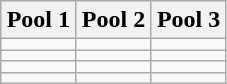<table class="wikitable">
<tr>
<th width=33%>Pool 1</th>
<th width=33%>Pool 2</th>
<th width=33%>Pool 3</th>
</tr>
<tr>
<td></td>
<td></td>
<td></td>
</tr>
<tr>
<td></td>
<td></td>
<td></td>
</tr>
<tr>
<td></td>
<td></td>
<td></td>
</tr>
<tr>
<td></td>
<td></td>
<td></td>
</tr>
</table>
